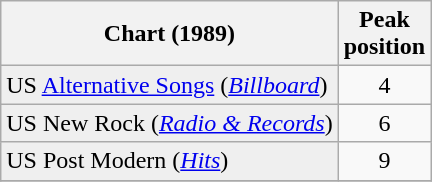<table class="wikitable sortable plainrowheaders">
<tr>
<th>Chart (1989)</th>
<th>Peak<br>position</th>
</tr>
<tr>
<td bgcolor="#efefef">US <a href='#'>Alternative Songs</a> (<a href='#'><em>Billboard</em></a>)</td>
<td align="center">4</td>
</tr>
<tr>
<td bgcolor="#efefef">US New Rock (<em><a href='#'>Radio & Records</a></em>)</td>
<td align="center">6</td>
</tr>
<tr>
<td bgcolor="#efefef">US Post Modern (<em><a href='#'>Hits</a></em>)</td>
<td align="center">9</td>
</tr>
<tr>
</tr>
</table>
